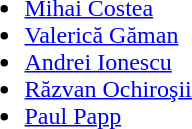<table>
<tr>
<td><strong></strong><br><ul><li><a href='#'>Mihai Costea</a></li><li><a href='#'>Valerică Găman</a></li><li><a href='#'>Andrei Ionescu</a></li><li><a href='#'>Răzvan Ochiroşii</a></li><li><a href='#'>Paul Papp</a></li></ul></td>
</tr>
</table>
